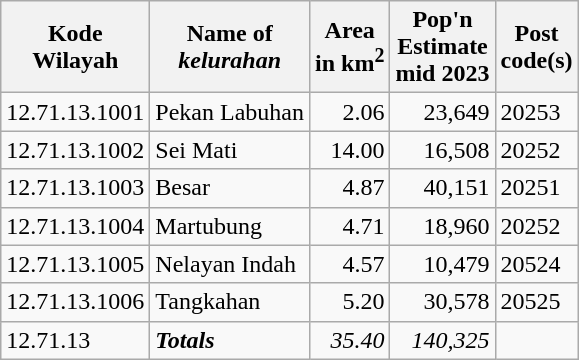<table class="sortable wikitable">
<tr>
<th>Kode<br>Wilayah</th>
<th>Name of <br><em>kelurahan</em></th>
<th>Area <br>in km<sup>2</sup></th>
<th>Pop'n<br>Estimate<br>mid 2023</th>
<th>Post<br>code(s)</th>
</tr>
<tr>
<td>12.71.13.1001</td>
<td>Pekan Labuhan</td>
<td align="right">2.06</td>
<td align="right">23,649</td>
<td>20253</td>
</tr>
<tr>
<td>12.71.13.1002</td>
<td>Sei Mati</td>
<td align="right">14.00</td>
<td align="right">16,508</td>
<td>20252</td>
</tr>
<tr>
<td>12.71.13.1003</td>
<td>Besar</td>
<td align="right">4.87</td>
<td align="right">40,151</td>
<td>20251</td>
</tr>
<tr>
<td>12.71.13.1004</td>
<td>Martubung</td>
<td align="right">4.71</td>
<td align="right">18,960</td>
<td>20252</td>
</tr>
<tr>
<td>12.71.13.1005</td>
<td>Nelayan Indah</td>
<td align="right">4.57</td>
<td align="right">10,479</td>
<td>20524</td>
</tr>
<tr>
<td>12.71.13.1006</td>
<td>Tangkahan</td>
<td align="right">5.20</td>
<td align="right">30,578</td>
<td>20525</td>
</tr>
<tr>
<td>12.71.13</td>
<td><strong><em>Totals</em></strong></td>
<td align="right"><em>35.40</em></td>
<td align="right"><em>140,325</em></td>
<td></td>
</tr>
</table>
